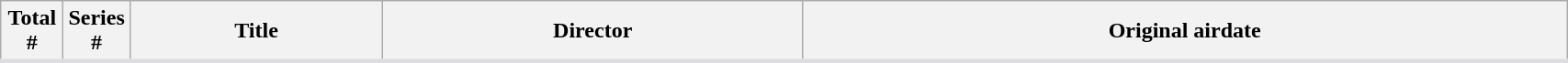<table class="wikitable plainrowheaders" style="background: White; border-bottom: 3px solid #dedde2; width:90%">
<tr>
<th style="width:4%;">Total<br>#</th>
<th style="width:4%;">Series<br>#</th>
<th>Title</th>
<th>Director</th>
<th>Original airdate<br>









</th>
</tr>
</table>
